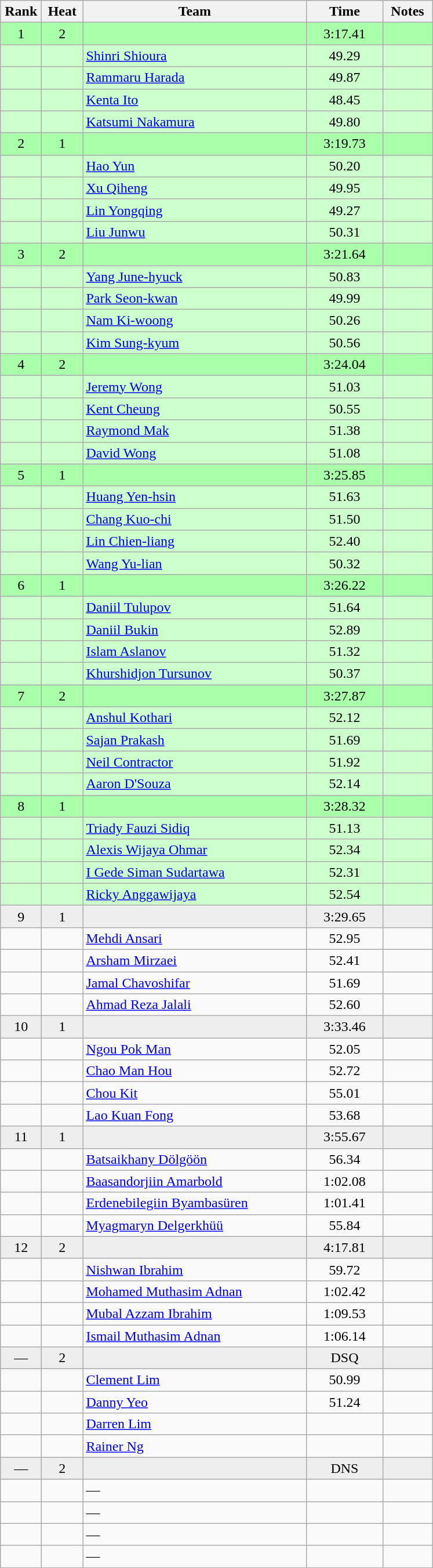<table class="wikitable" style="text-align:center">
<tr>
<th width=40>Rank</th>
<th width=40>Heat</th>
<th width=250>Team</th>
<th width=80>Time</th>
<th width=50>Notes</th>
</tr>
<tr bgcolor="aaffaa">
<td>1</td>
<td>2</td>
<td align=left></td>
<td>3:17.41</td>
<td></td>
</tr>
<tr bgcolor="ccffcc">
<td></td>
<td></td>
<td align=left><a href='#'>Shinri Shioura</a></td>
<td>49.29</td>
<td></td>
</tr>
<tr bgcolor="ccffcc">
<td></td>
<td></td>
<td align=left><a href='#'>Rammaru Harada</a></td>
<td>49.87</td>
<td></td>
</tr>
<tr bgcolor="ccffcc">
<td></td>
<td></td>
<td align=left><a href='#'>Kenta Ito</a></td>
<td>48.45</td>
<td></td>
</tr>
<tr bgcolor="ccffcc">
<td></td>
<td></td>
<td align=left><a href='#'>Katsumi Nakamura</a></td>
<td>49.80</td>
<td></td>
</tr>
<tr bgcolor="aaffaa">
<td>2</td>
<td>1</td>
<td align=left></td>
<td>3:19.73</td>
<td></td>
</tr>
<tr bgcolor="ccffcc">
<td></td>
<td></td>
<td align=left><a href='#'>Hao Yun</a></td>
<td>50.20</td>
<td></td>
</tr>
<tr bgcolor="ccffcc">
<td></td>
<td></td>
<td align=left><a href='#'>Xu Qiheng</a></td>
<td>49.95</td>
<td></td>
</tr>
<tr bgcolor="ccffcc">
<td></td>
<td></td>
<td align=left><a href='#'>Lin Yongqing</a></td>
<td>49.27</td>
<td></td>
</tr>
<tr bgcolor="ccffcc">
<td></td>
<td></td>
<td align=left><a href='#'>Liu Junwu</a></td>
<td>50.31</td>
<td></td>
</tr>
<tr bgcolor="aaffaa">
<td>3</td>
<td>2</td>
<td align=left></td>
<td>3:21.64</td>
<td></td>
</tr>
<tr bgcolor="ccffcc">
<td></td>
<td></td>
<td align=left><a href='#'>Yang June-hyuck</a></td>
<td>50.83</td>
<td></td>
</tr>
<tr bgcolor="ccffcc">
<td></td>
<td></td>
<td align=left><a href='#'>Park Seon-kwan</a></td>
<td>49.99</td>
<td></td>
</tr>
<tr bgcolor="ccffcc">
<td></td>
<td></td>
<td align=left><a href='#'>Nam Ki-woong</a></td>
<td>50.26</td>
<td></td>
</tr>
<tr bgcolor="ccffcc">
<td></td>
<td></td>
<td align=left><a href='#'>Kim Sung-kyum</a></td>
<td>50.56</td>
<td></td>
</tr>
<tr bgcolor="aaffaa">
<td>4</td>
<td>2</td>
<td align=left></td>
<td>3:24.04</td>
<td></td>
</tr>
<tr bgcolor="ccffcc">
<td></td>
<td></td>
<td align=left><a href='#'>Jeremy Wong</a></td>
<td>51.03</td>
<td></td>
</tr>
<tr bgcolor="ccffcc">
<td></td>
<td></td>
<td align=left><a href='#'>Kent Cheung</a></td>
<td>50.55</td>
<td></td>
</tr>
<tr bgcolor="ccffcc">
<td></td>
<td></td>
<td align=left><a href='#'>Raymond Mak</a></td>
<td>51.38</td>
<td></td>
</tr>
<tr bgcolor="ccffcc">
<td></td>
<td></td>
<td align=left><a href='#'>David Wong</a></td>
<td>51.08</td>
<td></td>
</tr>
<tr bgcolor="aaffaa">
<td>5</td>
<td>1</td>
<td align=left></td>
<td>3:25.85</td>
<td></td>
</tr>
<tr bgcolor="ccffcc">
<td></td>
<td></td>
<td align=left><a href='#'>Huang Yen-hsin</a></td>
<td>51.63</td>
<td></td>
</tr>
<tr bgcolor="ccffcc">
<td></td>
<td></td>
<td align=left><a href='#'>Chang Kuo-chi</a></td>
<td>51.50</td>
<td></td>
</tr>
<tr bgcolor="ccffcc">
<td></td>
<td></td>
<td align=left><a href='#'>Lin Chien-liang</a></td>
<td>52.40</td>
<td></td>
</tr>
<tr bgcolor="ccffcc">
<td></td>
<td></td>
<td align=left><a href='#'>Wang Yu-lian</a></td>
<td>50.32</td>
<td></td>
</tr>
<tr bgcolor="aaffaa">
<td>6</td>
<td>1</td>
<td align=left></td>
<td>3:26.22</td>
<td></td>
</tr>
<tr bgcolor="ccffcc">
<td></td>
<td></td>
<td align=left><a href='#'>Daniil Tulupov</a></td>
<td>51.64</td>
<td></td>
</tr>
<tr bgcolor="ccffcc">
<td></td>
<td></td>
<td align=left><a href='#'>Daniil Bukin</a></td>
<td>52.89</td>
<td></td>
</tr>
<tr bgcolor="ccffcc">
<td></td>
<td></td>
<td align=left><a href='#'>Islam Aslanov</a></td>
<td>51.32</td>
<td></td>
</tr>
<tr bgcolor="ccffcc">
<td></td>
<td></td>
<td align=left><a href='#'>Khurshidjon Tursunov</a></td>
<td>50.37</td>
<td></td>
</tr>
<tr bgcolor="aaffaa">
<td>7</td>
<td>2</td>
<td align=left></td>
<td>3:27.87</td>
<td></td>
</tr>
<tr bgcolor="ccffcc">
<td></td>
<td></td>
<td align=left><a href='#'>Anshul Kothari</a></td>
<td>52.12</td>
<td></td>
</tr>
<tr bgcolor="ccffcc">
<td></td>
<td></td>
<td align=left><a href='#'>Sajan Prakash</a></td>
<td>51.69</td>
<td></td>
</tr>
<tr bgcolor="ccffcc">
<td></td>
<td></td>
<td align=left><a href='#'>Neil Contractor</a></td>
<td>51.92</td>
<td></td>
</tr>
<tr bgcolor="ccffcc">
<td></td>
<td></td>
<td align=left><a href='#'>Aaron D'Souza</a></td>
<td>52.14</td>
<td></td>
</tr>
<tr bgcolor="aaffaa">
<td>8</td>
<td>1</td>
<td align=left></td>
<td>3:28.32</td>
<td></td>
</tr>
<tr bgcolor="ccffcc">
<td></td>
<td></td>
<td align=left><a href='#'>Triady Fauzi Sidiq</a></td>
<td>51.13</td>
<td></td>
</tr>
<tr bgcolor="ccffcc">
<td></td>
<td></td>
<td align=left><a href='#'>Alexis Wijaya Ohmar</a></td>
<td>52.34</td>
<td></td>
</tr>
<tr bgcolor="ccffcc">
<td></td>
<td></td>
<td align=left><a href='#'>I Gede Siman Sudartawa</a></td>
<td>52.31</td>
<td></td>
</tr>
<tr bgcolor="ccffcc">
<td></td>
<td></td>
<td align=left><a href='#'>Ricky Anggawijaya</a></td>
<td>52.54</td>
<td></td>
</tr>
<tr bgcolor=eeeeee>
<td>9</td>
<td>1</td>
<td align=left></td>
<td>3:29.65</td>
<td></td>
</tr>
<tr>
<td></td>
<td></td>
<td align=left><a href='#'>Mehdi Ansari</a></td>
<td>52.95</td>
<td></td>
</tr>
<tr>
<td></td>
<td></td>
<td align=left><a href='#'>Arsham Mirzaei</a></td>
<td>52.41</td>
<td></td>
</tr>
<tr>
<td></td>
<td></td>
<td align=left><a href='#'>Jamal Chavoshifar</a></td>
<td>51.69</td>
<td></td>
</tr>
<tr>
<td></td>
<td></td>
<td align=left><a href='#'>Ahmad Reza Jalali</a></td>
<td>52.60</td>
<td></td>
</tr>
<tr bgcolor=eeeeee>
<td>10</td>
<td>1</td>
<td align=left></td>
<td>3:33.46</td>
<td></td>
</tr>
<tr>
<td></td>
<td></td>
<td align=left><a href='#'>Ngou Pok Man</a></td>
<td>52.05</td>
<td></td>
</tr>
<tr>
<td></td>
<td></td>
<td align=left><a href='#'>Chao Man Hou</a></td>
<td>52.72</td>
<td></td>
</tr>
<tr>
<td></td>
<td></td>
<td align=left><a href='#'>Chou Kit</a></td>
<td>55.01</td>
<td></td>
</tr>
<tr>
<td></td>
<td></td>
<td align=left><a href='#'>Lao Kuan Fong</a></td>
<td>53.68</td>
<td></td>
</tr>
<tr bgcolor=eeeeee>
<td>11</td>
<td>1</td>
<td align=left></td>
<td>3:55.67</td>
<td></td>
</tr>
<tr>
<td></td>
<td></td>
<td align=left><a href='#'>Batsaikhany Dölgöön</a></td>
<td>56.34</td>
<td></td>
</tr>
<tr>
<td></td>
<td></td>
<td align=left><a href='#'>Baasandorjiin Amarbold</a></td>
<td>1:02.08</td>
<td></td>
</tr>
<tr>
<td></td>
<td></td>
<td align=left><a href='#'>Erdenebilegiin Byambasüren</a></td>
<td>1:01.41</td>
<td></td>
</tr>
<tr>
<td></td>
<td></td>
<td align=left><a href='#'>Myagmaryn Delgerkhüü</a></td>
<td>55.84</td>
<td></td>
</tr>
<tr bgcolor=eeeeee>
<td>12</td>
<td>2</td>
<td align=left></td>
<td>4:17.81</td>
<td></td>
</tr>
<tr>
<td></td>
<td></td>
<td align=left><a href='#'>Nishwan Ibrahim</a></td>
<td>59.72</td>
<td></td>
</tr>
<tr>
<td></td>
<td></td>
<td align=left><a href='#'>Mohamed Muthasim Adnan</a></td>
<td>1:02.42</td>
<td></td>
</tr>
<tr>
<td></td>
<td></td>
<td align=left><a href='#'>Mubal Azzam Ibrahim</a></td>
<td>1:09.53</td>
<td></td>
</tr>
<tr>
<td></td>
<td></td>
<td align=left><a href='#'>Ismail Muthasim Adnan</a></td>
<td>1:06.14</td>
<td></td>
</tr>
<tr bgcolor=eeeeee>
<td>—</td>
<td>2</td>
<td align=left></td>
<td>DSQ</td>
<td></td>
</tr>
<tr>
<td></td>
<td></td>
<td align=left><a href='#'>Clement Lim</a></td>
<td>50.99</td>
<td></td>
</tr>
<tr>
<td></td>
<td></td>
<td align=left><a href='#'>Danny Yeo</a></td>
<td>51.24</td>
<td></td>
</tr>
<tr>
<td></td>
<td></td>
<td align=left><a href='#'>Darren Lim</a></td>
<td></td>
<td></td>
</tr>
<tr>
<td></td>
<td></td>
<td align=left><a href='#'>Rainer Ng</a></td>
<td></td>
<td></td>
</tr>
<tr bgcolor=eeeeee>
<td>—</td>
<td>2</td>
<td align=left></td>
<td>DNS</td>
<td></td>
</tr>
<tr>
<td></td>
<td></td>
<td align=left>—</td>
<td></td>
<td></td>
</tr>
<tr>
<td></td>
<td></td>
<td align=left>—</td>
<td></td>
<td></td>
</tr>
<tr>
<td></td>
<td></td>
<td align=left>—</td>
<td></td>
<td></td>
</tr>
<tr>
<td></td>
<td></td>
<td align=left>—</td>
<td></td>
<td></td>
</tr>
</table>
